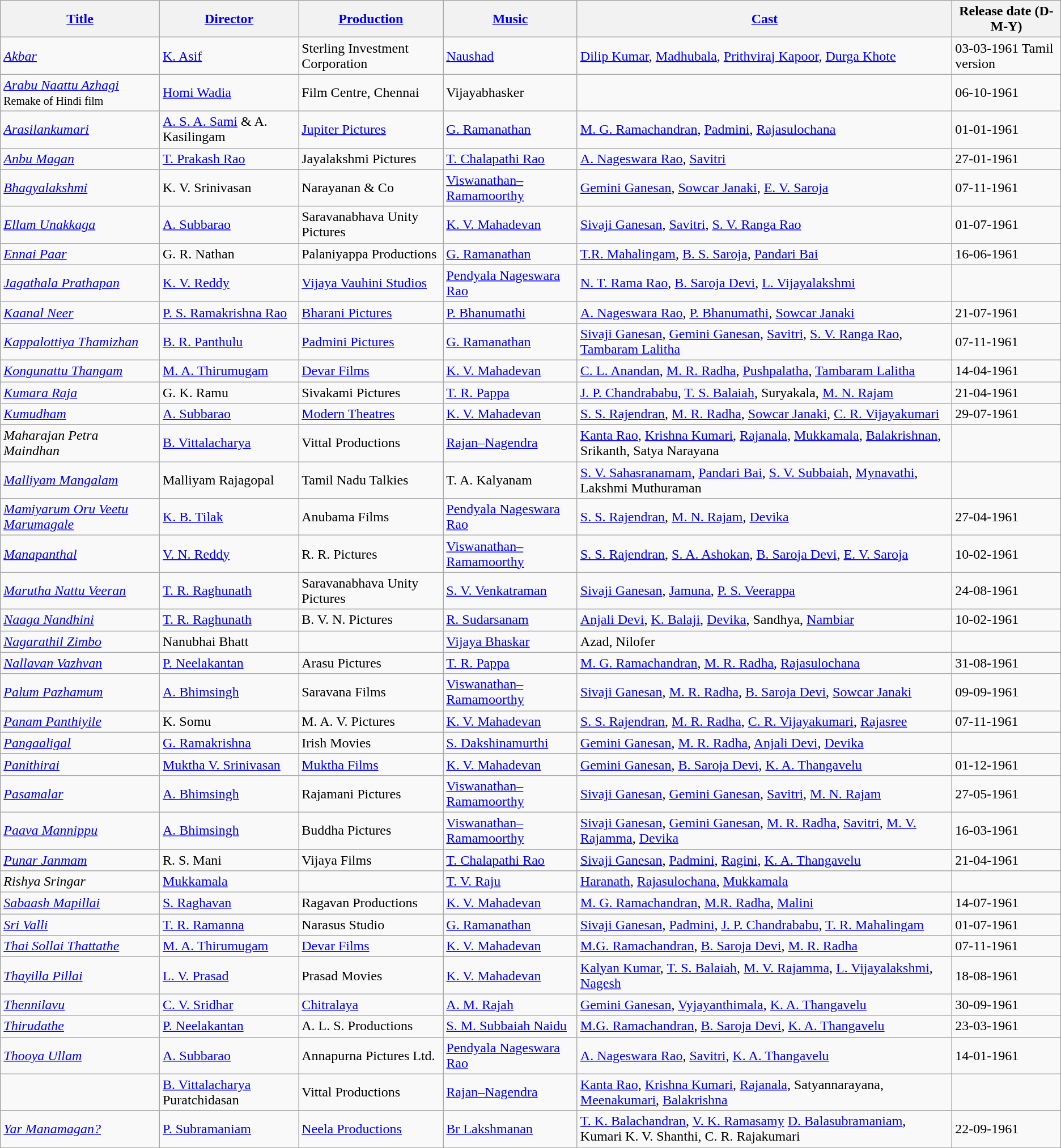<table class="wikitable">
<tr>
<th><a href='#'>Title</a></th>
<th><a href='#'>Director</a></th>
<th><a href='#'>Production</a></th>
<th><a href='#'>Music</a></th>
<th><a href='#'>Cast</a></th>
<th>Release date (D-M-Y)</th>
</tr>
<tr --->
<td><em><a href='#'>Akbar</a></em></td>
<td><a href='#'>K. Asif</a></td>
<td>Sterling Investment Corporation</td>
<td><a href='#'>Naushad</a></td>
<td><a href='#'>Dilip Kumar</a>, <a href='#'>Madhubala</a>, <a href='#'>Prithviraj Kapoor</a>, <a href='#'>Durga Khote</a></td>
<td>03-03-1961 Tamil version</td>
</tr>
<tr --->
<td><em><a href='#'>Arabu Naattu Azhagi</a></em><br><small>Remake of Hindi film</small></td>
<td><a href='#'>Homi Wadia</a></td>
<td>Film Centre, Chennai</td>
<td>Vijayabhasker</td>
<td></td>
<td>06-10-1961</td>
</tr>
<tr --->
<td><em><a href='#'>Arasilankumari</a></em></td>
<td><a href='#'>A. S. A. Sami</a> & A. Kasilingam</td>
<td><a href='#'>Jupiter Pictures</a></td>
<td><a href='#'>G. Ramanathan</a></td>
<td><a href='#'>M. G. Ramachandran</a>, <a href='#'>Padmini</a>, <a href='#'>Rajasulochana</a></td>
<td>01-01-1961</td>
</tr>
<tr --->
<td><em><a href='#'>Anbu Magan</a></em></td>
<td><a href='#'>T. Prakash Rao</a></td>
<td>Jayalakshmi Pictures</td>
<td><a href='#'>T. Chalapathi Rao</a></td>
<td><a href='#'>A. Nageswara Rao</a>, <a href='#'>Savitri</a></td>
<td>27-01-1961</td>
</tr>
<tr --->
<td><em><a href='#'>Bhagyalakshmi</a></em></td>
<td>K. V. Srinivasan</td>
<td>Narayanan & Co</td>
<td><a href='#'>Viswanathan–Ramamoorthy</a></td>
<td><a href='#'>Gemini Ganesan</a>, <a href='#'>Sowcar Janaki</a>, <a href='#'>E. V. Saroja</a></td>
<td>07-11-1961</td>
</tr>
<tr --->
<td><em><a href='#'>Ellam Unakkaga</a></em></td>
<td><a href='#'>A. Subbarao</a></td>
<td>Saravanabhava Unity Pictures</td>
<td><a href='#'>K. V. Mahadevan</a></td>
<td><a href='#'>Sivaji Ganesan</a>, <a href='#'>Savitri</a>, <a href='#'>S. V. Ranga Rao</a></td>
<td>01-07-1961</td>
</tr>
<tr --->
<td><em><a href='#'>Ennai Paar</a></em></td>
<td>G. R. Nathan</td>
<td>Palaniyappa Productions</td>
<td><a href='#'>G. Ramanathan</a></td>
<td><a href='#'>T.R. Mahalingam</a>, <a href='#'>B. S. Saroja</a>, <a href='#'>Pandari Bai</a></td>
<td>16-06-1961</td>
</tr>
<tr --->
<td><em><a href='#'>Jagathala Prathapan</a></em></td>
<td><a href='#'>K. V. Reddy</a></td>
<td><a href='#'>Vijaya Vauhini Studios</a></td>
<td><a href='#'>Pendyala Nageswara Rao</a></td>
<td><a href='#'>N. T. Rama Rao</a>, <a href='#'>B. Saroja Devi</a>, <a href='#'>L. Vijayalakshmi</a></td>
<td></td>
</tr>
<tr --->
<td><em><a href='#'>Kaanal Neer</a></em></td>
<td><a href='#'>P. S. Ramakrishna Rao</a></td>
<td><a href='#'>Bharani Pictures</a></td>
<td><a href='#'>P. Bhanumathi</a></td>
<td><a href='#'>A. Nageswara Rao</a>, <a href='#'>P. Bhanumathi</a>, <a href='#'>Sowcar Janaki</a></td>
<td>21-07-1961</td>
</tr>
<tr --->
<td><em><a href='#'>Kappalottiya Thamizhan</a></em></td>
<td><a href='#'>B. R. Panthulu</a></td>
<td><a href='#'>Padmini Pictures</a></td>
<td><a href='#'>G. Ramanathan</a></td>
<td><a href='#'>Sivaji Ganesan</a>, <a href='#'>Gemini Ganesan</a>, <a href='#'>Savitri</a>, <a href='#'>S. V. Ranga Rao</a>, <a href='#'>Tambaram Lalitha</a></td>
<td>07-11-1961</td>
</tr>
<tr --->
<td><em><a href='#'>Kongunattu Thangam</a></em></td>
<td><a href='#'>M. A. Thirumugam</a></td>
<td><a href='#'>Devar Films</a></td>
<td><a href='#'>K. V. Mahadevan</a></td>
<td><a href='#'>C. L. Anandan</a>, <a href='#'>M. R. Radha</a>, <a href='#'>Pushpalatha</a>, <a href='#'>Tambaram Lalitha</a></td>
<td>14-04-1961</td>
</tr>
<tr --->
<td><em><a href='#'>Kumara Raja</a></em></td>
<td>G. K. Ramu</td>
<td>Sivakami Pictures</td>
<td><a href='#'>T. R. Pappa</a></td>
<td><a href='#'>J. P. Chandrababu</a>, <a href='#'>T. S. Balaiah</a>, Suryakala, <a href='#'>M. N. Rajam</a></td>
<td>21-04-1961</td>
</tr>
<tr --->
<td><em><a href='#'>Kumudham</a></em></td>
<td><a href='#'>A. Subbarao</a></td>
<td><a href='#'>Modern Theatres</a></td>
<td><a href='#'>K. V. Mahadevan</a></td>
<td><a href='#'>S. S. Rajendran</a>, <a href='#'>M. R. Radha</a>, <a href='#'>Sowcar Janaki</a>, <a href='#'>C. R. Vijayakumari</a></td>
<td>29-07-1961</td>
</tr>
<tr --->
<td><em>Maharajan Petra Maindhan</em><br></td>
<td><a href='#'>B. Vittalacharya</a></td>
<td>Vittal Productions</td>
<td><a href='#'>Rajan–Nagendra</a></td>
<td><a href='#'>Kanta Rao</a>, <a href='#'>Krishna Kumari</a>, <a href='#'>Rajanala</a>, <a href='#'>Mukkamala</a>, <a href='#'>Balakrishnan</a>, Srikanth, Satya Narayana</td>
<td></td>
</tr>
<tr --->
<td><em><a href='#'>Malliyam Mangalam</a></em></td>
<td>Malliyam Rajagopal</td>
<td>Tamil Nadu Talkies</td>
<td>T. A. Kalyanam</td>
<td><a href='#'>S. V. Sahasranamam</a>, <a href='#'>Pandari Bai</a>, <a href='#'>S. V. Subbaiah</a>, <a href='#'>Mynavathi</a>, Lakshmi Muthuraman</td>
<td></td>
</tr>
<tr --->
<td><em><a href='#'>Mamiyarum Oru Veetu Marumagale</a></em></td>
<td><a href='#'>K. B. Tilak</a></td>
<td>Anubama Films</td>
<td><a href='#'>Pendyala Nageswara Rao</a></td>
<td><a href='#'>S. S. Rajendran</a>, <a href='#'>M. N. Rajam</a>, <a href='#'>Devika</a></td>
<td>27-04-1961</td>
</tr>
<tr --->
<td><em><a href='#'>Manapanthal</a></em></td>
<td><a href='#'>V. N. Reddy</a></td>
<td>R. R. Pictures</td>
<td><a href='#'>Viswanathan–Ramamoorthy</a></td>
<td><a href='#'>S. S. Rajendran</a>, <a href='#'>S. A. Ashokan</a>, <a href='#'>B. Saroja Devi</a>, <a href='#'>E. V. Saroja</a></td>
<td>10-02-1961</td>
</tr>
<tr --->
<td><em><a href='#'>Marutha Nattu Veeran</a></em></td>
<td><a href='#'>T. R. Raghunath</a></td>
<td>Saravanabhava Unity Pictures</td>
<td><a href='#'>S. V. Venkatraman</a></td>
<td><a href='#'>Sivaji Ganesan</a>, <a href='#'>Jamuna</a>, <a href='#'>P. S. Veerappa</a></td>
<td>24-08-1961</td>
</tr>
<tr --->
<td><em><a href='#'>Naaga Nandhini</a></em></td>
<td><a href='#'>T. R. Raghunath</a></td>
<td>B. V. N. Pictures</td>
<td><a href='#'>R. Sudarsanam</a></td>
<td><a href='#'>Anjali Devi</a>, <a href='#'>K. Balaji</a>, <a href='#'>Devika</a>, Sandhya, <a href='#'>Nambiar</a></td>
<td>10-02-1961</td>
</tr>
<tr --->
<td><em><a href='#'>Nagarathil Zimbo</a><br></em></td>
<td>Nanubhai Bhatt</td>
<td></td>
<td><a href='#'>Vijaya Bhaskar</a></td>
<td>Azad, Nilofer</td>
<td></td>
</tr>
<tr --->
<td><em><a href='#'>Nallavan Vazhvan</a></em></td>
<td><a href='#'>P. Neelakantan</a></td>
<td>Arasu Pictures</td>
<td><a href='#'>T. R. Pappa</a></td>
<td><a href='#'>M. G. Ramachandran</a>, <a href='#'>M. R. Radha</a>, <a href='#'>Rajasulochana</a></td>
<td>31-08-1961</td>
</tr>
<tr --->
<td><em><a href='#'>Palum Pazhamum</a></em></td>
<td><a href='#'>A. Bhimsingh</a></td>
<td>Saravana Films</td>
<td><a href='#'>Viswanathan–Ramamoorthy</a></td>
<td><a href='#'>Sivaji Ganesan</a>, <a href='#'>M. R. Radha</a>, <a href='#'>B. Saroja Devi</a>, <a href='#'>Sowcar Janaki</a></td>
<td>09-09-1961</td>
</tr>
<tr --->
<td><em><a href='#'>Panam Panthiyile</a></em></td>
<td>K. Somu</td>
<td>M. A. V. Pictures</td>
<td><a href='#'>K. V. Mahadevan</a></td>
<td><a href='#'>S. S. Rajendran</a>, <a href='#'>M. R. Radha</a>, <a href='#'>C. R. Vijayakumari</a>, <a href='#'>Rajasree</a></td>
<td>07-11-1961</td>
</tr>
<tr --->
<td><em><a href='#'>Pangaaligal</a></em></td>
<td><a href='#'>G. Ramakrishna</a></td>
<td>Irish Movies</td>
<td><a href='#'>S. Dakshinamurthi</a></td>
<td><a href='#'>Gemini Ganesan</a>, <a href='#'>M. R. Radha</a>, <a href='#'>Anjali Devi</a>, <a href='#'>Devika</a></td>
<td></td>
</tr>
<tr --->
<td><em><a href='#'>Panithirai</a></em></td>
<td><a href='#'>Muktha V. Srinivasan</a></td>
<td><a href='#'>Muktha Films</a></td>
<td><a href='#'>K. V. Mahadevan</a></td>
<td><a href='#'>Gemini Ganesan</a>, <a href='#'>B. Saroja Devi</a>, <a href='#'>K. A. Thangavelu</a></td>
<td>01-12-1961</td>
</tr>
<tr --->
<td><em><a href='#'>Pasamalar</a></em></td>
<td><a href='#'>A. Bhimsingh</a></td>
<td>Rajamani Pictures</td>
<td><a href='#'>Viswanathan–Ramamoorthy</a></td>
<td><a href='#'>Sivaji Ganesan</a>, <a href='#'>Gemini Ganesan</a>, <a href='#'>Savitri</a>, <a href='#'>M. N. Rajam</a></td>
<td>27-05-1961</td>
</tr>
<tr --->
<td><em><a href='#'>Paava Mannippu</a></em></td>
<td><a href='#'>A. Bhimsingh</a></td>
<td>Buddha Pictures</td>
<td><a href='#'>Viswanathan–Ramamoorthy</a></td>
<td><a href='#'>Sivaji Ganesan</a>, <a href='#'>Gemini Ganesan</a>, <a href='#'>M. R. Radha</a>, <a href='#'>Savitri</a>, <a href='#'>M. V. Rajamma</a>, <a href='#'>Devika</a></td>
<td>16-03-1961</td>
</tr>
<tr --->
<td><em><a href='#'>Punar Janmam</a></em></td>
<td>R. S. Mani</td>
<td>Vijaya Films</td>
<td><a href='#'>T. Chalapathi Rao</a></td>
<td><a href='#'>Sivaji Ganesan</a>, <a href='#'>Padmini</a>, <a href='#'>Ragini</a>, <a href='#'>K. A. Thangavelu</a></td>
<td>21-04-1961</td>
</tr>
<tr --->
<td><em>Rishya Sringar</em><br></td>
<td><a href='#'>Mukkamala</a></td>
<td></td>
<td><a href='#'>T. V. Raju</a></td>
<td><a href='#'>Haranath</a>, <a href='#'>Rajasulochana</a>, <a href='#'>Mukkamala</a></td>
<td></td>
</tr>
<tr --->
<td><em><a href='#'>Sabaash Mapillai</a></em></td>
<td><a href='#'>S. Raghavan</a></td>
<td>Ragavan Productions</td>
<td><a href='#'>K. V. Mahadevan</a></td>
<td><a href='#'>M. G. Ramachandran</a>, <a href='#'>M.R. Radha</a>, <a href='#'>Malini</a></td>
<td>14-07-1961</td>
</tr>
<tr --->
<td><em><a href='#'>Sri Valli</a></em></td>
<td><a href='#'>T. R. Ramanna</a></td>
<td>Narasus Studio</td>
<td><a href='#'>G. Ramanathan</a></td>
<td><a href='#'>Sivaji Ganesan</a>, <a href='#'>Padmini</a>, <a href='#'>J. P. Chandrababu</a>, <a href='#'>T. R. Mahalingam</a></td>
<td>01-07-1961</td>
</tr>
<tr --->
<td><em><a href='#'>Thai Sollai Thattathe</a></em></td>
<td><a href='#'>M. A. Thirumugam</a></td>
<td><a href='#'>Devar Films</a></td>
<td><a href='#'>K. V. Mahadevan</a></td>
<td><a href='#'>M.G. Ramachandran</a>, <a href='#'>B. Saroja Devi</a>, <a href='#'>M. R. Radha</a></td>
<td>07-11-1961</td>
</tr>
<tr --->
<td><em><a href='#'>Thayilla Pillai</a></em></td>
<td><a href='#'>L. V. Prasad</a></td>
<td>Prasad Movies</td>
<td><a href='#'>K. V. Mahadevan</a></td>
<td><a href='#'>Kalyan Kumar</a>, <a href='#'>T. S. Balaiah</a>, <a href='#'>M. V. Rajamma</a>, <a href='#'>L. Vijayalakshmi</a>, <a href='#'>Nagesh</a></td>
<td>18-08-1961</td>
</tr>
<tr --->
<td><em><a href='#'>Thennilavu</a></em></td>
<td><a href='#'>C. V. Sridhar</a></td>
<td><a href='#'>Chitralaya</a></td>
<td><a href='#'>A. M. Rajah</a></td>
<td><a href='#'>Gemini Ganesan</a>, <a href='#'>Vyjayanthimala</a>, <a href='#'>K. A. Thangavelu</a></td>
<td>30-09-1961</td>
</tr>
<tr --->
<td><em><a href='#'>Thirudathe</a></em></td>
<td><a href='#'>P. Neelakantan</a></td>
<td>A. L. S. Productions</td>
<td><a href='#'>S. M. Subbaiah Naidu</a></td>
<td><a href='#'>M.G. Ramachandran</a>, <a href='#'>B. Saroja Devi</a>, <a href='#'>K. A. Thangavelu</a></td>
<td>23-03-1961</td>
</tr>
<tr --->
<td><em><a href='#'>Thooya Ullam</a></em></td>
<td><a href='#'>A. Subbarao</a></td>
<td>Annapurna Pictures Ltd.</td>
<td><a href='#'>Pendyala Nageswara Rao</a></td>
<td><a href='#'>A. Nageswara Rao</a>, <a href='#'>Savitri</a>, <a href='#'>K. A. Thangavelu</a></td>
<td>14-01-1961</td>
</tr>
<tr --->
<td><em></em><br></td>
<td><a href='#'>B. Vittalacharya</a> Puratchidasan</td>
<td>Vittal Productions</td>
<td><a href='#'>Rajan–Nagendra</a></td>
<td><a href='#'>Kanta Rao</a>, <a href='#'>Krishna Kumari</a>, <a href='#'>Rajanala</a>, Satyannarayana, <a href='#'>Meenakumari</a>, <a href='#'>Balakrishna</a></td>
<td></td>
</tr>
<tr --->
<td><em><a href='#'>Yar Manamagan?</a></em></td>
<td><a href='#'>P. Subramaniam</a></td>
<td><a href='#'>Neela Productions</a></td>
<td><a href='#'>Br Lakshmanan</a></td>
<td><a href='#'>T. K. Balachandran</a>, <a href='#'>V. K. Ramasamy</a> <a href='#'>D. Balasubramaniam</a>, Kumari K. V. Shanthi, C. R. Rajakumari</td>
<td>22-09-1961</td>
</tr>
</table>
